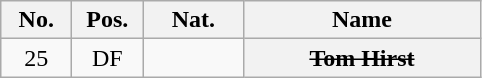<table class="wikitable plainrowheaders" style="text-align:center">
<tr>
<th width=40>No.</th>
<th width=40>Pos.</th>
<th width=60>Nat.</th>
<th width=150 scope=col>Name</th>
</tr>
<tr>
<td>25</td>
<td>DF</td>
<td align=left></td>
<th scope=row><s>Tom Hirst</s> </th>
</tr>
</table>
